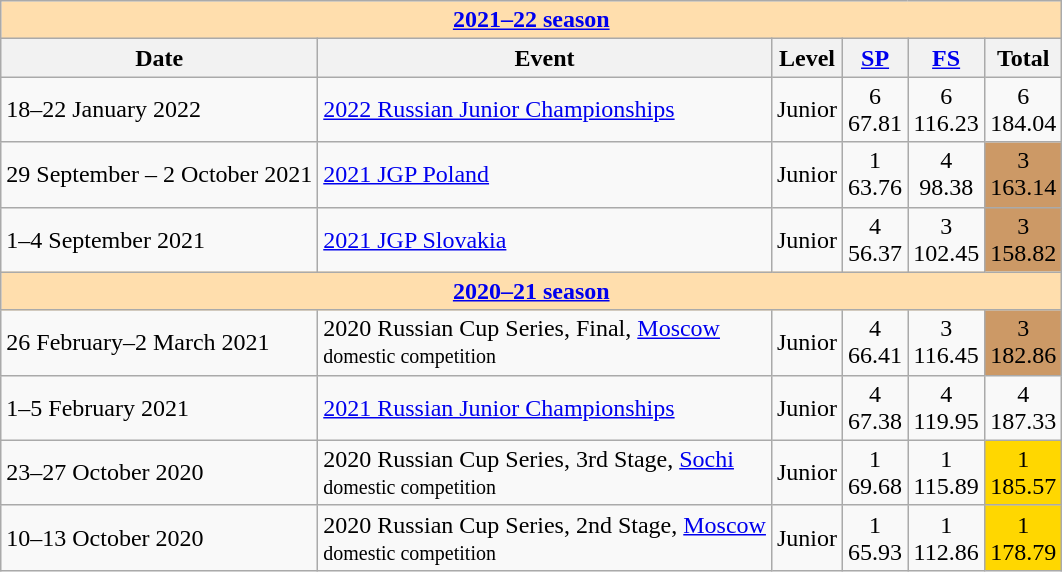<table class="wikitable">
<tr>
<td style="background-color: #ffdead; " colspan=6 align=center><a href='#'><strong>2021–22 season</strong></a></td>
</tr>
<tr>
<th>Date</th>
<th>Event</th>
<th>Level</th>
<th><a href='#'>SP</a></th>
<th><a href='#'>FS</a></th>
<th>Total</th>
</tr>
<tr>
<td>18–22 January 2022</td>
<td><a href='#'>2022 Russian Junior Championships</a></td>
<td>Junior</td>
<td align=center>6 <br> 67.81</td>
<td align=center>6 <br> 116.23</td>
<td align=center>6 <br> 184.04</td>
</tr>
<tr>
<td>29 September – 2 October 2021</td>
<td><a href='#'>2021 JGP Poland</a></td>
<td>Junior</td>
<td align=center>1 <br> 63.76</td>
<td align=center>4 <br> 98.38</td>
<td align=center bgcolor=cc9966>3 <br> 163.14</td>
</tr>
<tr>
<td>1–4 September 2021</td>
<td><a href='#'>2021 JGP Slovakia</a></td>
<td>Junior</td>
<td align=center>4 <br> 56.37</td>
<td align=center>3 <br> 102.45</td>
<td align=center bgcolor="#cc9966">3 <br> 158.82</td>
</tr>
<tr>
<td style="background-color: #ffdead; " colspan=6 align=center><a href='#'><strong>2020–21 season</strong></a></td>
</tr>
<tr>
<td>26 February–2 March 2021</td>
<td>2020 Russian Cup Series, Final, <a href='#'>Moscow</a> <br> <small>domestic competition</small></td>
<td>Junior</td>
<td align=center>4 <br> 66.41</td>
<td align=center>3 <br> 116.45</td>
<td align=center bgcolor="#cc9966">3 <br> 182.86</td>
</tr>
<tr>
<td>1–5 February 2021</td>
<td><a href='#'>2021 Russian Junior Championships</a></td>
<td>Junior</td>
<td align=center>4 <br> 67.38</td>
<td align=center>4 <br> 119.95</td>
<td align=center>4 <br> 187.33</td>
</tr>
<tr>
<td>23–27 October 2020</td>
<td>2020 Russian Cup Series, 3rd Stage, <a href='#'>Sochi</a> <br> <small>domestic competition</small></td>
<td>Junior</td>
<td align=center>1 <br> 69.68</td>
<td align=center>1 <br> 115.89</td>
<td align=center bgcolor=gold>1 <br> 185.57</td>
</tr>
<tr>
<td>10–13 October 2020</td>
<td>2020 Russian Cup Series, 2nd Stage, <a href='#'>Moscow</a> <br> <small>domestic competition</small></td>
<td>Junior</td>
<td align=center>1 <br> 65.93</td>
<td align=center>1 <br> 112.86</td>
<td align=center bgcolor=gold>1 <br> 178.79</td>
</tr>
</table>
